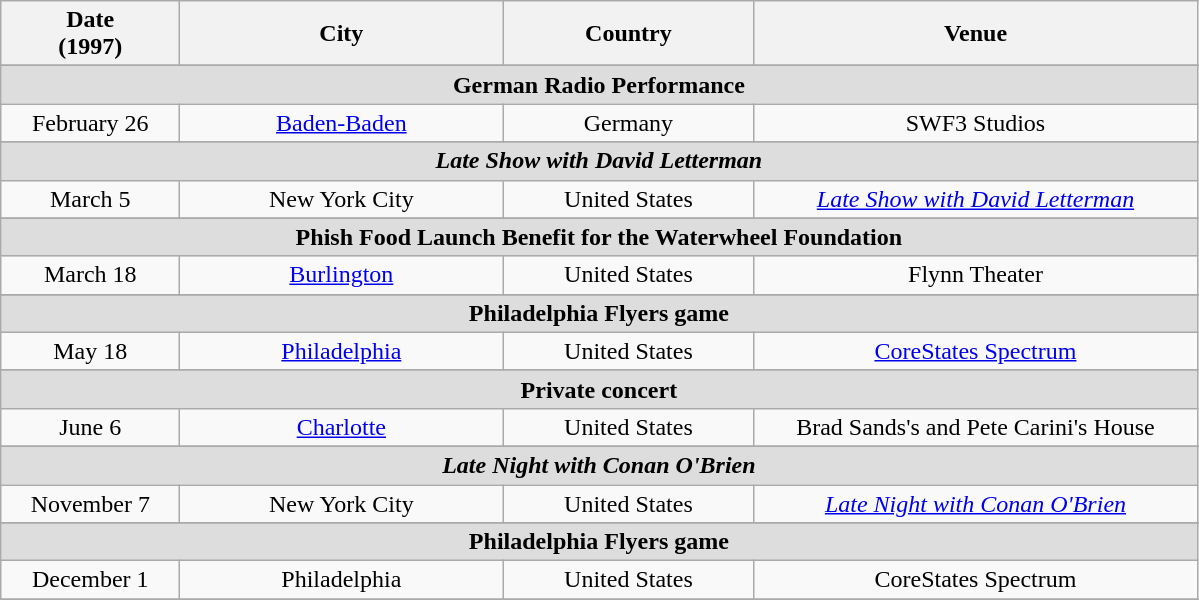<table class="wikitable plainrowheaders" style="text-align:center;">
<tr>
<th scope="col" style="width:7em;">Date<br>(1997)</th>
<th scope="col" style="width:13em;">City</th>
<th scope="col" style="width:10em;">Country</th>
<th scope="col" style="width:18em;">Venue</th>
</tr>
<tr>
</tr>
<tr style="background:#ddd;">
<td colspan="4" style="text-align:center;"><strong>German Radio Performance</strong></td>
</tr>
<tr>
<td>February 26</td>
<td><a href='#'>Baden-Baden</a></td>
<td>Germany</td>
<td>SWF3 Studios</td>
</tr>
<tr>
</tr>
<tr style="background:#ddd;">
<td colspan="4" style="text-align:center;"><strong><em>Late Show with David Letterman</em></strong></td>
</tr>
<tr>
<td>March 5</td>
<td>New York City</td>
<td>United States</td>
<td><em><a href='#'>Late Show with David Letterman</a></em></td>
</tr>
<tr>
</tr>
<tr style="background:#ddd;">
<td colspan="4" style="text-align:center;"><strong>Phish Food Launch Benefit for the Waterwheel Foundation</strong></td>
</tr>
<tr>
<td>March 18</td>
<td><a href='#'>Burlington</a></td>
<td>United States</td>
<td>Flynn Theater</td>
</tr>
<tr>
</tr>
<tr style="background:#ddd;">
<td colspan="4" style="text-align:center;"><strong>Philadelphia Flyers game</strong></td>
</tr>
<tr>
<td>May 18</td>
<td><a href='#'>Philadelphia</a></td>
<td>United States</td>
<td><a href='#'>CoreStates Spectrum</a></td>
</tr>
<tr>
</tr>
<tr style="background:#ddd;">
<td colspan="4" style="text-align:center;"><strong>Private concert</strong></td>
</tr>
<tr>
<td>June 6</td>
<td><a href='#'>Charlotte</a></td>
<td>United States</td>
<td>Brad Sands's and Pete Carini's House</td>
</tr>
<tr>
</tr>
<tr style="background:#ddd;">
<td colspan="4" style="text-align:center;"><strong><em>Late Night with Conan O'Brien</em></strong></td>
</tr>
<tr>
<td>November 7</td>
<td>New York City</td>
<td>United States</td>
<td><em><a href='#'>Late Night with Conan O'Brien</a></em></td>
</tr>
<tr>
</tr>
<tr style="background:#ddd;">
<td colspan="4" style="text-align:center;"><strong>Philadelphia Flyers game</strong></td>
</tr>
<tr>
<td>December 1</td>
<td>Philadelphia</td>
<td>United States</td>
<td>CoreStates Spectrum</td>
</tr>
<tr>
</tr>
</table>
